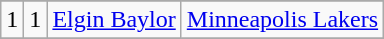<table class="wikitable">
<tr align="center">
</tr>
<tr align="center">
<td>1</td>
<td>1</td>
<td><a href='#'>Elgin Baylor</a></td>
<td><a href='#'>Minneapolis Lakers</a></td>
</tr>
<tr align="center">
</tr>
</table>
